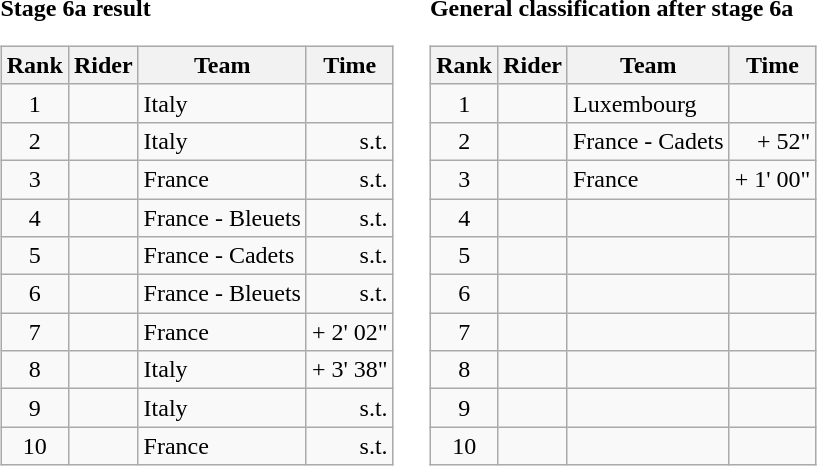<table>
<tr>
<td><strong>Stage 6a result</strong><br><table class="wikitable">
<tr>
<th scope="col">Rank</th>
<th scope="col">Rider</th>
<th scope="col">Team</th>
<th scope="col">Time</th>
</tr>
<tr>
<td style="text-align:center;">1</td>
<td></td>
<td>Italy</td>
<td style="text-align:right;"></td>
</tr>
<tr>
<td style="text-align:center;">2</td>
<td></td>
<td>Italy</td>
<td style="text-align:right;">s.t.</td>
</tr>
<tr>
<td style="text-align:center;">3</td>
<td></td>
<td>France</td>
<td style="text-align:right;">s.t.</td>
</tr>
<tr>
<td style="text-align:center;">4</td>
<td></td>
<td>France - Bleuets</td>
<td style="text-align:right;">s.t.</td>
</tr>
<tr>
<td style="text-align:center;">5</td>
<td></td>
<td>France - Cadets</td>
<td style="text-align:right;">s.t.</td>
</tr>
<tr>
<td style="text-align:center;">6</td>
<td></td>
<td>France - Bleuets</td>
<td style="text-align:right;">s.t.</td>
</tr>
<tr>
<td style="text-align:center;">7</td>
<td></td>
<td>France</td>
<td style="text-align:right;">+ 2' 02"</td>
</tr>
<tr>
<td style="text-align:center;">8</td>
<td></td>
<td>Italy</td>
<td style="text-align:right;">+ 3' 38"</td>
</tr>
<tr>
<td style="text-align:center;">9</td>
<td></td>
<td>Italy</td>
<td style="text-align:right;">s.t.</td>
</tr>
<tr>
<td style="text-align:center;">10</td>
<td></td>
<td>France</td>
<td style="text-align:right;">s.t.</td>
</tr>
</table>
</td>
<td></td>
<td><strong>General classification after stage 6a</strong><br><table class="wikitable">
<tr>
<th scope="col">Rank</th>
<th scope="col">Rider</th>
<th scope="col">Team</th>
<th scope="col">Time</th>
</tr>
<tr>
<td style="text-align:center;">1</td>
<td></td>
<td>Luxembourg</td>
<td style="text-align:right;"></td>
</tr>
<tr>
<td style="text-align:center;">2</td>
<td></td>
<td>France - Cadets</td>
<td style="text-align:right;">+ 52"</td>
</tr>
<tr>
<td style="text-align:center;">3</td>
<td></td>
<td>France</td>
<td style="text-align:right;">+ 1' 00"</td>
</tr>
<tr>
<td style="text-align:center;">4</td>
<td></td>
<td></td>
<td></td>
</tr>
<tr>
<td style="text-align:center;">5</td>
<td></td>
<td></td>
<td></td>
</tr>
<tr>
<td style="text-align:center;">6</td>
<td></td>
<td></td>
<td></td>
</tr>
<tr>
<td style="text-align:center;">7</td>
<td></td>
<td></td>
<td></td>
</tr>
<tr>
<td style="text-align:center;">8</td>
<td></td>
<td></td>
<td></td>
</tr>
<tr>
<td style="text-align:center;">9</td>
<td></td>
<td></td>
<td></td>
</tr>
<tr>
<td style="text-align:center;">10</td>
<td></td>
<td></td>
<td></td>
</tr>
</table>
</td>
</tr>
</table>
